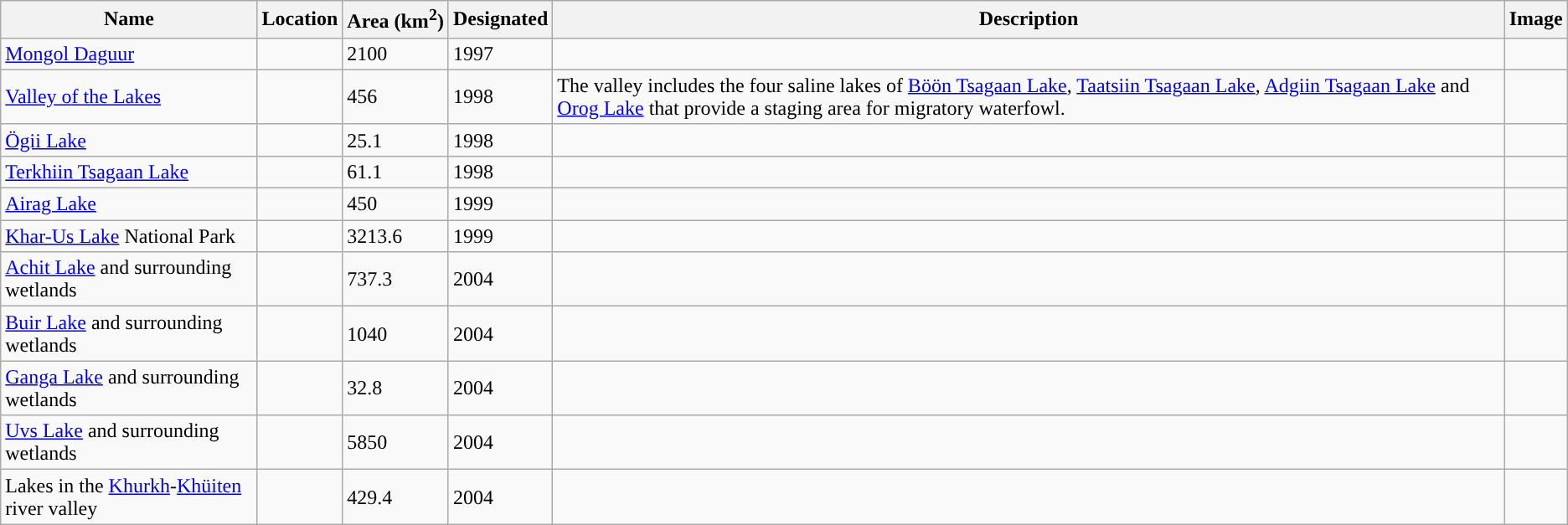<table class="wikitable sortable">
<tr>
<th style="background-color:">Name</th>
<th style="background-color:">Location</th>
<th style="background-color:">Area (km<sup>2</sup>)</th>
<th style="background-color:">Designated</th>
<th style="background-color:">Description</th>
<th style="background-color:">Image</th>
</tr>
<tr>
<td><a href='#'>Mongol Daguur</a></td>
<td><small></small></td>
<td>2100</td>
<td>1997</td>
<td></td>
<td></td>
</tr>
<tr>
<td><a href='#'>Valley of the Lakes</a></td>
<td><small></small></td>
<td>456</td>
<td>1998</td>
<td>The valley includes the four saline lakes of <a href='#'>Böön Tsagaan Lake</a>, <a href='#'>Taatsiin Tsagaan Lake</a>, <a href='#'>Adgiin Tsagaan Lake</a> and <a href='#'>Orog Lake</a> that provide a staging area for migratory waterfowl.</td>
<td></td>
</tr>
<tr>
<td><a href='#'>Ögii Lake</a></td>
<td><small></small></td>
<td>25.1</td>
<td>1998</td>
<td></td>
<td></td>
</tr>
<tr>
<td><a href='#'>Terkhiin Tsagaan Lake</a></td>
<td><small></small></td>
<td>61.1</td>
<td>1998</td>
<td></td>
<td></td>
</tr>
<tr>
<td><a href='#'>Airag Lake</a></td>
<td><small></small></td>
<td>450</td>
<td>1999</td>
<td></td>
<td></td>
</tr>
<tr>
<td><a href='#'>Khar-Us Lake</a> National Park</td>
<td><small></small></td>
<td>3213.6</td>
<td>1999</td>
<td></td>
<td></td>
</tr>
<tr>
<td><a href='#'>Achit Lake</a> and surrounding wetlands</td>
<td><small></small></td>
<td>737.3</td>
<td>2004</td>
<td></td>
<td></td>
</tr>
<tr>
<td><a href='#'>Buir Lake</a> and surrounding wetlands</td>
<td><small></small></td>
<td>1040</td>
<td>2004</td>
<td></td>
<td></td>
</tr>
<tr>
<td><a href='#'>Ganga Lake</a> and surrounding wetlands</td>
<td><small></small></td>
<td>32.8</td>
<td>2004</td>
<td></td>
<td></td>
</tr>
<tr>
<td><a href='#'>Uvs Lake</a> and surrounding wetlands</td>
<td><small></small></td>
<td>5850</td>
<td>2004</td>
<td></td>
<td></td>
</tr>
<tr>
<td>Lakes in the <a href='#'>Khurkh</a>-<a href='#'>Khüiten</a> river valley</td>
<td><small></small></td>
<td>429.4</td>
<td>2004</td>
<td></td>
<td></td>
</tr>
</table>
